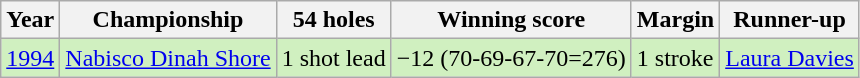<table class="wikitable">
<tr>
<th>Year</th>
<th>Championship</th>
<th>54 holes</th>
<th>Winning score</th>
<th>Margin</th>
<th>Runner-up</th>
</tr>
<tr style="background:#D0F0C0;">
<td><a href='#'>1994</a></td>
<td><a href='#'>Nabisco Dinah Shore</a></td>
<td>1 shot lead</td>
<td>−12 (70-69-67-70=276)</td>
<td>1 stroke</td>
<td> <a href='#'>Laura Davies</a></td>
</tr>
</table>
